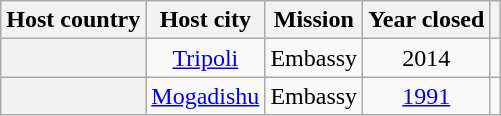<table class="wikitable plainrowheaders" style="text-align:center;">
<tr>
<th scope="col">Host country</th>
<th scope="col">Host city</th>
<th scope="col">Mission</th>
<th scope="col">Year closed</th>
<th scope="col"></th>
</tr>
<tr>
<th scope="row"></th>
<td><a href='#'>Tripoli</a></td>
<td>Embassy</td>
<td>2014</td>
<td></td>
</tr>
<tr>
<th scope="row"></th>
<td><a href='#'>Mogadishu</a></td>
<td>Embassy</td>
<td><a href='#'>1991</a></td>
</tr>
</table>
